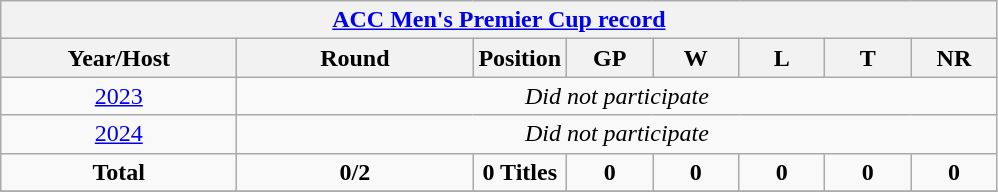<table class="wikitable" style="text-align: center;">
<tr>
<th colspan=8><a href='#'>ACC Men's Premier Cup record</a></th>
</tr>
<tr>
<th width=150>Year/Host</th>
<th width=150>Round</th>
<th width=50>Position</th>
<th width=50>GP</th>
<th width=50>W</th>
<th width=50>L</th>
<th width=50>T</th>
<th width=50>NR</th>
</tr>
<tr>
<td> <a href='#'>2023</a></td>
<td colspan="7" rowspan="1"><em>Did not participate</em></td>
</tr>
<tr>
<td> <a href='#'>2024</a></td>
<td colspan="7" rowspan="1"><em>Did not participate</em></td>
</tr>
<tr>
<td><strong>Total</strong></td>
<td><strong>0/2</strong></td>
<td><strong>0 Titles</strong></td>
<td><strong>0</strong></td>
<td><strong>0</strong></td>
<td><strong>0</strong></td>
<td><strong>0</strong></td>
<td><strong>0</strong></td>
</tr>
<tr>
</tr>
</table>
